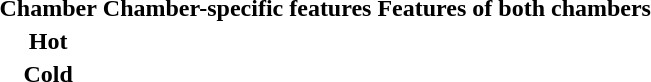<table>
<tr>
<th>Chamber</th>
<th>Chamber-specific features</th>
<th>Features of both chambers</th>
</tr>
<tr>
<th>Hot</th>
<td></td>
<td rowspan=2></td>
</tr>
<tr>
<th>Cold</th>
<td></td>
</tr>
</table>
